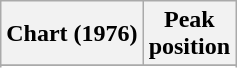<table class="wikitable sortable plainrowheaders" style="text-align:center">
<tr>
<th scope="col">Chart (1976)</th>
<th scope="col">Peak<br>position</th>
</tr>
<tr>
</tr>
<tr>
</tr>
</table>
